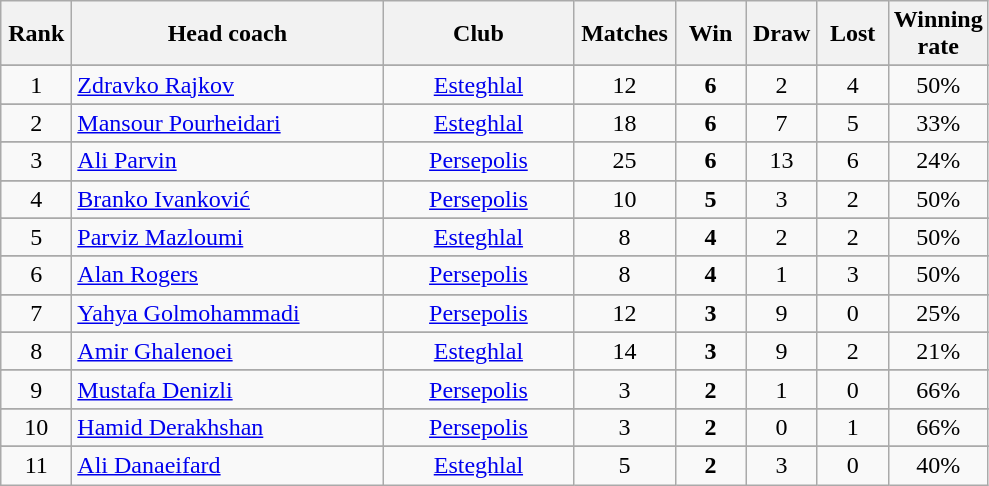<table class="wikitable">
<tr>
<th width="40">Rank</th>
<th width="200">Head coach</th>
<th width="120">Club</th>
<th width="60">Matches</th>
<th width="40">Win</th>
<th width="40">Draw</th>
<th width="40">Lost</th>
<th width="40">Winning rate</th>
</tr>
<tr>
</tr>
<tr align="left">
<td align="center">1</td>
<td> <a href='#'>Zdravko Rajkov</a></td>
<td align="center"><a href='#'>Esteghlal</a></td>
<td align="center">12</td>
<td align="center"><strong>6</strong></td>
<td align="center">2</td>
<td align="center">4</td>
<td align="center">50%</td>
</tr>
<tr>
</tr>
<tr align="left">
<td align="center">2</td>
<td> <a href='#'>Mansour Pourheidari</a></td>
<td align="center"><a href='#'>Esteghlal</a></td>
<td align="center">18</td>
<td align="center"><strong>6</strong></td>
<td align="center">7</td>
<td align="center">5</td>
<td align="center">33%</td>
</tr>
<tr>
</tr>
<tr align="left">
<td align="center">3</td>
<td> <a href='#'>Ali Parvin</a></td>
<td align="center"><a href='#'>Persepolis</a></td>
<td align="center">25</td>
<td align="center"><strong>6</strong></td>
<td align="center">13</td>
<td align="center">6</td>
<td align="center">24%</td>
</tr>
<tr>
</tr>
<tr align="left">
<td align="center">4</td>
<td> <a href='#'>Branko Ivanković</a></td>
<td align="center"><a href='#'>Persepolis</a></td>
<td align="center">10</td>
<td align="center"><strong>5</strong></td>
<td align="center">3</td>
<td align="center">2</td>
<td align="center">50%</td>
</tr>
<tr>
</tr>
<tr align="left">
<td align="center">5</td>
<td> <a href='#'>Parviz Mazloumi</a></td>
<td align="center"><a href='#'>Esteghlal</a></td>
<td align="center">8</td>
<td align="center"><strong>4</strong></td>
<td align="center">2</td>
<td align="center">2</td>
<td align="center">50%</td>
</tr>
<tr>
</tr>
<tr align="left">
<td align="center">6</td>
<td> <a href='#'>Alan Rogers</a></td>
<td align="center"><a href='#'>Persepolis</a></td>
<td align="center">8</td>
<td align="center"><strong>4</strong></td>
<td align="center">1</td>
<td align="center">3</td>
<td align="center">50%</td>
</tr>
<tr>
</tr>
<tr align="left">
<td align="center">7</td>
<td> <a href='#'>Yahya Golmohammadi</a></td>
<td align="center"><a href='#'>Persepolis</a></td>
<td align="center">12</td>
<td align="center"><strong>3</strong></td>
<td align="center">9</td>
<td align="center">0</td>
<td align="center">25%</td>
</tr>
<tr>
</tr>
<tr align="left">
<td align="center">8</td>
<td> <a href='#'>Amir Ghalenoei</a></td>
<td align="center"><a href='#'>Esteghlal</a></td>
<td align="center">14</td>
<td align="center"><strong>3</strong></td>
<td align="center">9</td>
<td align="center">2</td>
<td align="center">21%</td>
</tr>
<tr>
</tr>
<tr align="left">
<td align="center">9</td>
<td> <a href='#'>Mustafa Denizli</a></td>
<td align="center"><a href='#'>Persepolis</a></td>
<td align="center">3</td>
<td align="center"><strong>2</strong></td>
<td align="center">1</td>
<td align="center">0</td>
<td align="center">66%</td>
</tr>
<tr>
</tr>
<tr align="left">
<td align="center">10</td>
<td> <a href='#'>Hamid Derakhshan</a></td>
<td align="center"><a href='#'>Persepolis</a></td>
<td align="center">3</td>
<td align="center"><strong>2</strong></td>
<td align="center">0</td>
<td align="center">1</td>
<td align="center">66%</td>
</tr>
<tr>
</tr>
<tr align="left">
<td align="center">11</td>
<td> <a href='#'>Ali Danaeifard</a></td>
<td align="center"><a href='#'>Esteghlal</a></td>
<td align="center">5</td>
<td align="center"><strong>2</strong></td>
<td align="center">3</td>
<td align="center">0</td>
<td align="center">40%</td>
</tr>
</table>
